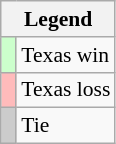<table class="wikitable" style="font-size:90%">
<tr>
<th colspan="2">Legend</th>
</tr>
<tr>
<td bgcolor="#ccffcc"> </td>
<td>Texas win</td>
</tr>
<tr>
<td bgcolor="#ffbbbb"> </td>
<td>Texas loss</td>
</tr>
<tr>
<td bgcolor="#cccccc"> </td>
<td>Tie</td>
</tr>
</table>
